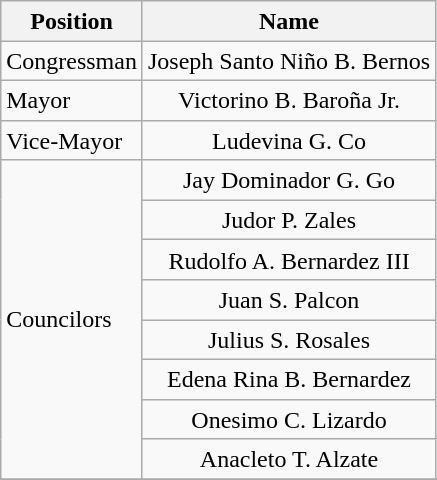<table class="wikitable" style="line-height:1.20em; font-size:100%;">
<tr>
<th>Position</th>
<th>Name</th>
</tr>
<tr>
<td>Congressman</td>
<td style="text-align:center;">Joseph Santo Niño B. Bernos</td>
</tr>
<tr>
<td>Mayor</td>
<td style="text-align:center;">Victorino B. Baroña Jr.</td>
</tr>
<tr>
<td>Vice-Mayor</td>
<td style="text-align:center;">Ludevina G. Co</td>
</tr>
<tr>
<td rowspan=8>Councilors</td>
<td style="text-align:center;">Jay Dominador G. Go</td>
</tr>
<tr>
<td style="text-align:center;">Judor P. Zales</td>
</tr>
<tr>
<td style="text-align:center;">Rudolfo A. Bernardez III</td>
</tr>
<tr>
<td style="text-align:center;">Juan S. Palcon</td>
</tr>
<tr>
<td style="text-align:center;">Julius S. Rosales</td>
</tr>
<tr>
<td style="text-align:center;">Edena Rina B. Bernardez</td>
</tr>
<tr>
<td style="text-align:center;">Onesimo C. Lizardo</td>
</tr>
<tr>
<td style="text-align:center;">Anacleto T. Alzate</td>
</tr>
<tr>
</tr>
</table>
